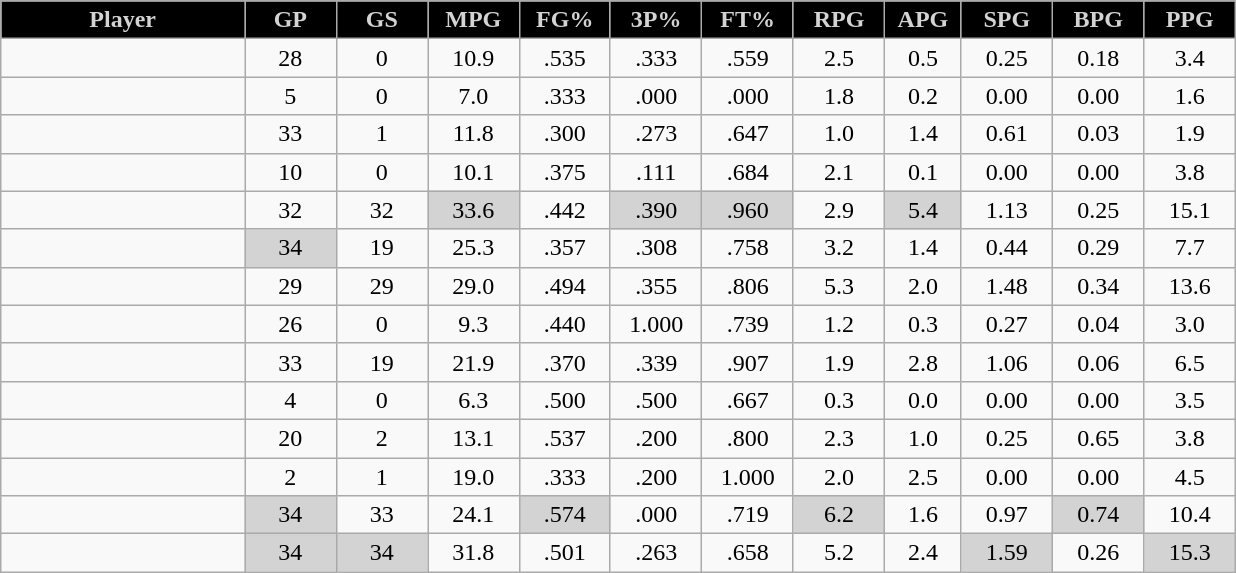<table class="wikitable sortable" style="text-align:center;">
<tr>
<th style="background:#000000;color:#D3D3D3;" width="16%">Player</th>
<th style="background:#000000;color:#D3D3D3;" width="6%">GP</th>
<th style="background:#000000;color:#D3D3D3;" width="6%">GS</th>
<th style="background:#000000;color:#D3D3D3;" width="6%">MPG</th>
<th style="background:#000000;color:#D3D3D3;" width="6%">FG%</th>
<th style="background:#000000;color:#D3D3D3;" width="6%">3P%</th>
<th style="background:#000000;color:#D3D3D3;" width="6%">FT%</th>
<th style="background:#000000;color:#D3D3D3;" width="6%">RPG</th>
<th style="background:#000000;color:#D3D3D3;" width="5%">APG</th>
<th style="background:#000000;color:#D3D3D3;" width="6%">SPG</th>
<th style="background:#000000;color:#D3D3D3;" width="6%">BPG</th>
<th style="background:#000000;color:#D3D3D3;" width="6%">PPG</th>
</tr>
<tr>
<td></td>
<td>28</td>
<td>0</td>
<td>10.9</td>
<td>.535</td>
<td>.333</td>
<td>.559</td>
<td>2.5</td>
<td>0.5</td>
<td>0.25</td>
<td>0.18</td>
<td>3.4</td>
</tr>
<tr>
<td></td>
<td>5</td>
<td>0</td>
<td>7.0</td>
<td>.333</td>
<td>.000</td>
<td>.000</td>
<td>1.8</td>
<td>0.2</td>
<td>0.00</td>
<td>0.00</td>
<td>1.6</td>
</tr>
<tr>
<td></td>
<td>33</td>
<td>1</td>
<td>11.8</td>
<td>.300</td>
<td>.273</td>
<td>.647</td>
<td>1.0</td>
<td>1.4</td>
<td>0.61</td>
<td>0.03</td>
<td>1.9</td>
</tr>
<tr>
<td></td>
<td>10</td>
<td>0</td>
<td>10.1</td>
<td>.375</td>
<td>.111</td>
<td>.684</td>
<td>2.1</td>
<td>0.1</td>
<td>0.00</td>
<td>0.00</td>
<td>3.8</td>
</tr>
<tr>
<td></td>
<td>32</td>
<td>32</td>
<td style="background:#D3D3D3">33.6</td>
<td>.442</td>
<td style="background:#D3D3D3">.390</td>
<td style="background:#D3D3D3">.960</td>
<td>2.9</td>
<td style="background:#D3D3D3">5.4</td>
<td>1.13</td>
<td>0.25</td>
<td>15.1</td>
</tr>
<tr>
<td></td>
<td style="background:#D3D3D3">34</td>
<td>19</td>
<td>25.3</td>
<td>.357</td>
<td>.308</td>
<td>.758</td>
<td>3.2</td>
<td>1.4</td>
<td>0.44</td>
<td>0.29</td>
<td>7.7</td>
</tr>
<tr>
<td></td>
<td>29</td>
<td>29</td>
<td>29.0</td>
<td>.494</td>
<td>.355</td>
<td>.806</td>
<td>5.3</td>
<td>2.0</td>
<td>1.48</td>
<td>0.34</td>
<td>13.6</td>
</tr>
<tr>
<td></td>
<td>26</td>
<td>0</td>
<td>9.3</td>
<td>.440</td>
<td>1.000</td>
<td>.739</td>
<td>1.2</td>
<td>0.3</td>
<td>0.27</td>
<td>0.04</td>
<td>3.0</td>
</tr>
<tr>
<td></td>
<td>33</td>
<td>19</td>
<td>21.9</td>
<td>.370</td>
<td>.339</td>
<td>.907</td>
<td>1.9</td>
<td>2.8</td>
<td>1.06</td>
<td>0.06</td>
<td>6.5</td>
</tr>
<tr>
<td></td>
<td>4</td>
<td>0</td>
<td>6.3</td>
<td>.500</td>
<td>.500</td>
<td>.667</td>
<td>0.3</td>
<td>0.0</td>
<td>0.00</td>
<td>0.00</td>
<td>3.5</td>
</tr>
<tr>
<td></td>
<td>20</td>
<td>2</td>
<td>13.1</td>
<td>.537</td>
<td>.200</td>
<td>.800</td>
<td>2.3</td>
<td>1.0</td>
<td>0.25</td>
<td>0.65</td>
<td>3.8</td>
</tr>
<tr>
<td></td>
<td>2</td>
<td>1</td>
<td>19.0</td>
<td>.333</td>
<td>.200</td>
<td>1.000</td>
<td>2.0</td>
<td>2.5</td>
<td>0.00</td>
<td>0.00</td>
<td>4.5</td>
</tr>
<tr>
<td></td>
<td style="background:#D3D3D3">34</td>
<td>33</td>
<td>24.1</td>
<td style="background:#D3D3D3">.574</td>
<td>.000</td>
<td>.719</td>
<td style="background:#D3D3D3">6.2</td>
<td>1.6</td>
<td>0.97</td>
<td style="background:#D3D3D3">0.74</td>
<td>10.4</td>
</tr>
<tr>
<td></td>
<td style="background:#D3D3D3">34</td>
<td style="background:#D3D3D3">34</td>
<td>31.8</td>
<td>.501</td>
<td>.263</td>
<td>.658</td>
<td>5.2</td>
<td>2.4</td>
<td style="background:#D3D3D3">1.59</td>
<td>0.26</td>
<td style="background:#D3D3D3">15.3</td>
</tr>
</table>
